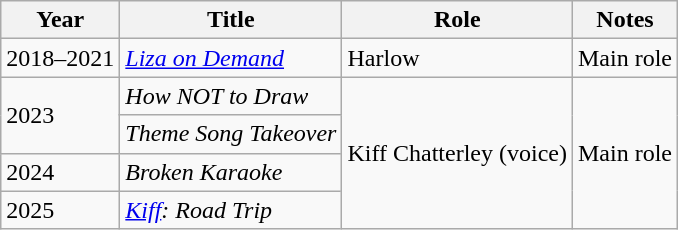<table class="wikitable sortable">
<tr>
<th>Year</th>
<th>Title</th>
<th>Role</th>
<th>Notes</th>
</tr>
<tr>
<td>2018–2021</td>
<td><em><a href='#'>Liza on Demand</a></em></td>
<td>Harlow</td>
<td>Main role</td>
</tr>
<tr>
<td rowspan="2">2023</td>
<td><em>How NOT to Draw</em></td>
<td rowspan="4">Kiff Chatterley (voice)</td>
<td rowspan="4">Main role</td>
</tr>
<tr>
<td><em>Theme Song Takeover</em></td>
</tr>
<tr>
<td>2024</td>
<td><em>Broken Karaoke</em></td>
</tr>
<tr>
<td>2025</td>
<td><em><a href='#'>Kiff</a>: Road Trip</em></td>
</tr>
</table>
